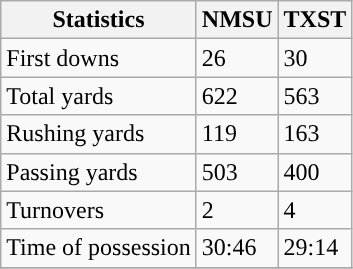<table class="wikitable" style="float: left;">
<tr>
<th>Statistics</th>
<th>NMSU</th>
<th>TXST</th>
</tr>
<tr>
<td>First downs</td>
<td>26</td>
<td>30</td>
</tr>
<tr>
<td>Total yards</td>
<td>622</td>
<td>563</td>
</tr>
<tr>
<td>Rushing yards</td>
<td>119</td>
<td>163</td>
</tr>
<tr>
<td>Passing yards</td>
<td>503</td>
<td>400</td>
</tr>
<tr>
<td>Turnovers</td>
<td>2</td>
<td>4</td>
</tr>
<tr>
<td>Time of possession</td>
<td>30:46</td>
<td>29:14</td>
</tr>
<tr>
</tr>
</table>
